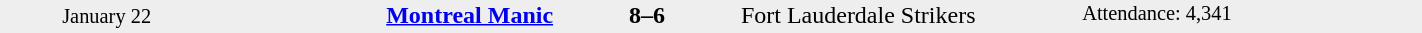<table style="width: 75%; background: #eeeeee;" cellspacing="0">
<tr>
<td style=font-size:85% align=center rowspan=3 width=15%>January 22</td>
<td width=24% align=right><strong><a href='#'>Montreal Manic</a></strong></td>
<td align=center width=13%><strong>8–6</strong></td>
<td width=24%>Fort Lauderdale Strikers</td>
<td style=font-size:85% rowspan=3 valign=top>Attendance: 4,341</td>
</tr>
<tr style=font-size:85%>
<td align=right valign=top></td>
<td valign=top></td>
<td align=left valign=top></td>
</tr>
</table>
